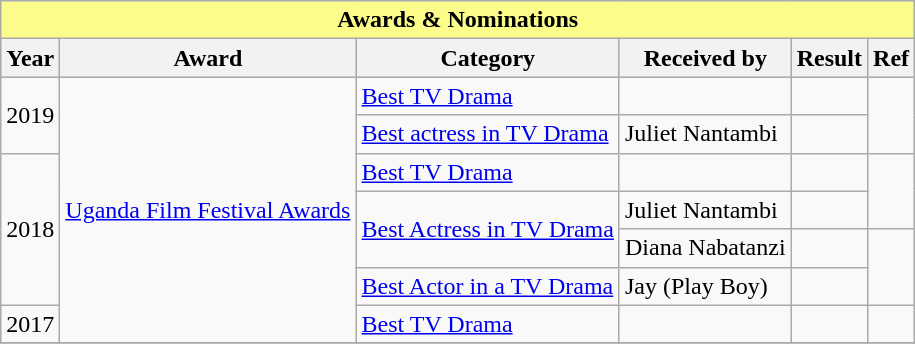<table class="wikitable" width="">
<tr>
<th colspan="6" style="background: #FBFC8A;">Awards & Nominations</th>
</tr>
<tr style="background:#ccc; text-align:center;">
<th>Year</th>
<th>Award</th>
<th>Category</th>
<th>Received by</th>
<th>Result</th>
<th>Ref</th>
</tr>
<tr>
<td rowspan="2">2019</td>
<td rowspan="7"><a href='#'>Uganda Film Festival Awards</a></td>
<td><a href='#'>Best TV Drama</a></td>
<td></td>
<td></td>
<td rowspan="2"></td>
</tr>
<tr>
<td><a href='#'>Best actress in TV Drama</a></td>
<td>Juliet Nantambi</td>
<td></td>
</tr>
<tr>
<td rowspan="4">2018</td>
<td><a href='#'>Best TV Drama</a></td>
<td></td>
<td></td>
<td rowspan="2"></td>
</tr>
<tr>
<td rowspan="2"><a href='#'>Best Actress in TV Drama</a></td>
<td>Juliet Nantambi</td>
<td></td>
</tr>
<tr>
<td>Diana Nabatanzi</td>
<td></td>
<td rowspan="2"></td>
</tr>
<tr>
<td><a href='#'>Best Actor in a TV Drama</a></td>
<td>Jay (Play Boy)</td>
<td></td>
</tr>
<tr>
<td>2017</td>
<td><a href='#'>Best TV Drama</a></td>
<td></td>
<td></td>
<td></td>
</tr>
<tr>
</tr>
</table>
